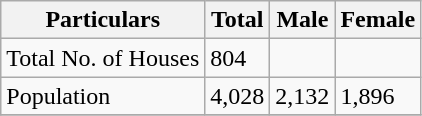<table class="wikitable sortable">
<tr>
<th>Particulars</th>
<th>Total</th>
<th>Male</th>
<th>Female</th>
</tr>
<tr>
<td>Total No. of Houses</td>
<td>804</td>
<td></td>
<td></td>
</tr>
<tr>
<td>Population</td>
<td>4,028</td>
<td>2,132</td>
<td>1,896</td>
</tr>
<tr>
</tr>
</table>
